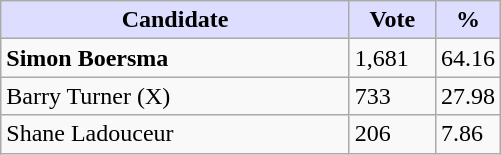<table class="wikitable">
<tr>
<th style="background:#ddf; width:225px;">Candidate</th>
<th style="background:#ddf; width:50px;">Vote</th>
<th style="background:#ddf; width:30px;">%</th>
</tr>
<tr>
<td><strong>Simon Boersma</strong></td>
<td>1,681</td>
<td>64.16</td>
</tr>
<tr>
<td>Barry Turner (X)</td>
<td>733</td>
<td>27.98</td>
</tr>
<tr>
<td>Shane Ladouceur</td>
<td>206</td>
<td>7.86</td>
</tr>
</table>
